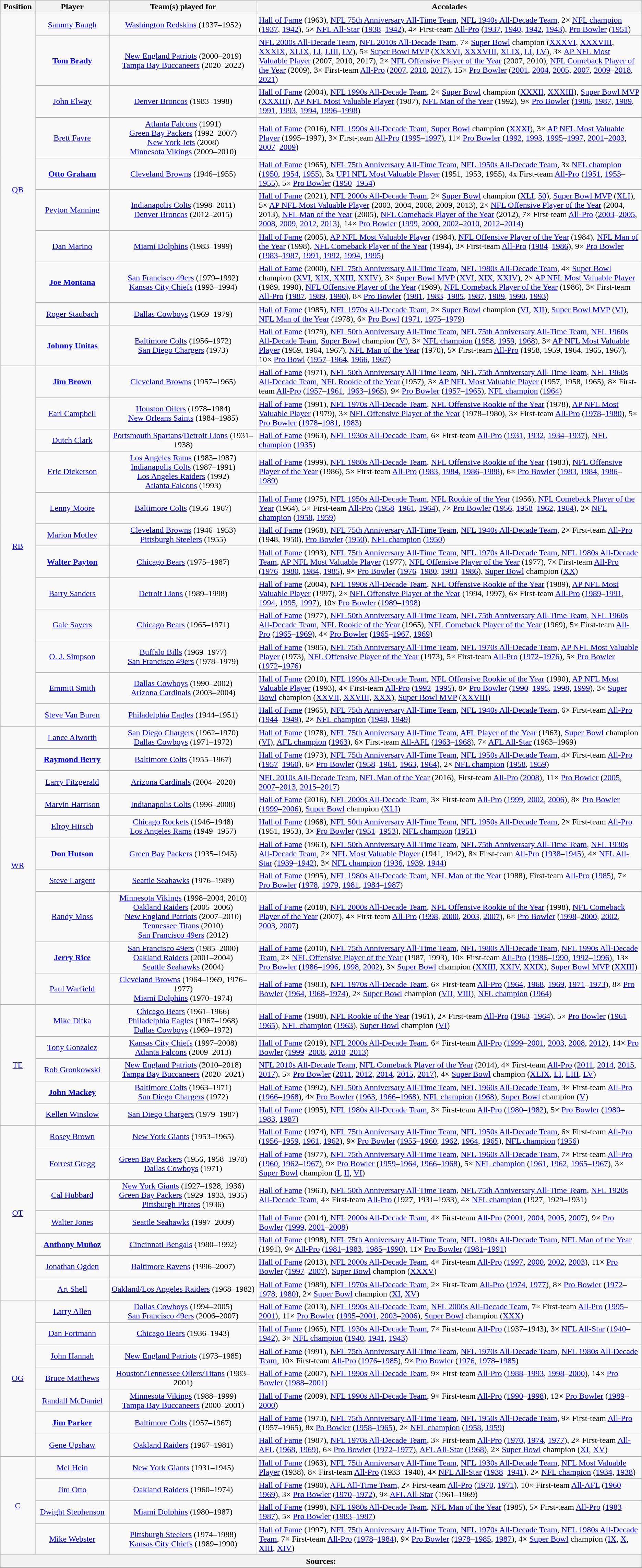<table class="wikitable" style="text-align:center">
<tr>
<th>Position</th>
<th>Player</th>
<th style="width: 23%;">Team(s) played for</th>
<th style="width: 60%;">Accolades</th>
</tr>
<tr>
<td rowspan="10"><a href='#'>QB</a></td>
<td><a href='#'>Sammy Baugh</a></td>
<td><a href='#'>Washington Redskins</a> (1937–1952)</td>
<td style="text-align:left;"><a href='#'>Hall of Fame</a> (1963), <a href='#'>NFL 75th Anniversary All-Time Team</a>, <a href='#'>NFL 1940s All-Decade Team</a>, 2× <a href='#'>NFL champion</a> (<a href='#'>1937</a>, <a href='#'>1942</a>), 5× <a href='#'>NFL All-Star</a> (<a href='#'>1938</a>–<a href='#'>1942</a>), 4× First-team <a href='#'>All-Pro</a> (<a href='#'>1937</a>, <a href='#'>1940</a>, <a href='#'>1942</a>, <a href='#'>1943</a>), <a href='#'>Pro Bowler</a> (<a href='#'>1951</a>)</td>
</tr>
<tr>
<td><strong><a href='#'>Tom Brady</a></strong></td>
<td><a href='#'>New England Patriots</a> (2000–2019)<br><a href='#'>Tampa Bay Buccaneers</a> (2020–2022)</td>
<td style="text-align:left;"><a href='#'>NFL 2000s All-Decade Team</a>, <a href='#'>NFL 2010s All-Decade Team</a>, 7× <a href='#'>Super Bowl</a> champion (<a href='#'>XXXVI</a>, <a href='#'>XXXVIII</a>, <a href='#'>XXXIX</a>, <a href='#'>XLIX</a>, <a href='#'>LI</a>, <a href='#'>LIII</a>, <a href='#'>LV</a>), 5× <a href='#'>Super Bowl MVP</a> (<a href='#'>XXXVI</a>, <a href='#'>XXXVIII</a>, <a href='#'>XLIX</a>, <a href='#'>LI</a>, <a href='#'>LV</a>), 3× <a href='#'>AP NFL Most Valuable Player</a> (2007, 2010, 2017), 2× <a href='#'>NFL Offensive Player of the Year</a> (2007, 2010), <a href='#'>NFL Comeback Player of the Year</a> (2009), 3× First-team <a href='#'>All-Pro</a> (<a href='#'>2007</a>, <a href='#'>2010</a>, <a href='#'>2017</a>), 15× <a href='#'>Pro Bowler</a> (<a href='#'>2001</a>, <a href='#'>2004</a>, <a href='#'>2005</a>, <a href='#'>2007</a>, <a href='#'>2009</a>–<a href='#'>2018</a>, <a href='#'>2021</a>)</td>
</tr>
<tr>
<td><a href='#'>John Elway</a></td>
<td><a href='#'>Denver Broncos</a> (1983–1998)</td>
<td style="text-align:left;"><a href='#'>Hall of Fame</a> (2004), <a href='#'>NFL 1990s All-Decade Team</a>, 2× <a href='#'>Super Bowl</a> champion (<a href='#'>XXXII</a>, <a href='#'>XXXIII</a>), <a href='#'>Super Bowl MVP</a> (<a href='#'>XXXIII</a>), <a href='#'>AP NFL Most Valuable Player</a> (1987), <a href='#'>NFL Man of the Year</a> (1992), 9× <a href='#'>Pro Bowler</a> (<a href='#'>1986</a>, <a href='#'>1987</a>, <a href='#'>1989</a>, <a href='#'>1991</a>, <a href='#'>1993</a>, <a href='#'>1994</a>, <a href='#'>1996</a>–<a href='#'>1998</a>)</td>
</tr>
<tr>
<td><a href='#'>Brett Favre</a></td>
<td><a href='#'>Atlanta Falcons</a> (1991)<br><a href='#'>Green Bay Packers</a> (1992–2007)<br><a href='#'>New York Jets</a> (2008)<br><a href='#'>Minnesota Vikings</a> (2009–2010)</td>
<td style="text-align:left;"><a href='#'>Hall of Fame</a> (2016), <a href='#'>NFL 1990s All-Decade Team</a>, <a href='#'>Super Bowl</a> champion (<a href='#'>XXXI</a>), 3× <a href='#'>AP NFL Most Valuable Player</a> (1995–1997), 3× First-team <a href='#'>All-Pro</a> (<a href='#'>1995</a>–<a href='#'>1997</a>), 11× <a href='#'>Pro Bowler</a> (<a href='#'>1992</a>, <a href='#'>1993</a>, <a href='#'>1995</a>–<a href='#'>1997</a>, <a href='#'>2001</a>–<a href='#'>2003</a>, <a href='#'>2007</a>–<a href='#'>2009</a>)</td>
</tr>
<tr>
<td><strong><a href='#'>Otto Graham</a></strong></td>
<td><a href='#'>Cleveland Browns</a> (1946–1955)</td>
<td style="text-align:left;"><a href='#'>Hall of Fame</a> (1965), <a href='#'>NFL 75th Anniversary All-Time Team</a>, <a href='#'>NFL 1950s All-Decade Team</a>, 3x <a href='#'>NFL champion</a> (<a href='#'>1950</a>, <a href='#'>1954</a>, <a href='#'>1955</a>), 3x <a href='#'>UPI NFL Most Valuable Player</a> (1951, 1953, 1955), 4x First-team <a href='#'>All-Pro</a> (<a href='#'>1951</a>, <a href='#'>1953</a>–<a href='#'>1955</a>), 5× <a href='#'>Pro Bowler</a> (<a href='#'>1950</a>–<a href='#'>1954</a>)</td>
</tr>
<tr>
<td><a href='#'>Peyton Manning</a></td>
<td><a href='#'>Indianapolis Colts</a> (1998–2011)<br><a href='#'>Denver Broncos</a> (2012–2015)</td>
<td style="text-align:left;"><a href='#'>Hall of Fame</a> (2021), <a href='#'>NFL 2000s All-Decade Team</a>, 2× <a href='#'>Super Bowl</a> champion (<a href='#'>XLI</a>, <a href='#'>50</a>), <a href='#'>Super Bowl MVP</a> (<a href='#'>XLI</a>), 5× <a href='#'>AP NFL Most Valuable Player</a> (2003, 2004, 2008, 2009, 2013), 2× <a href='#'>NFL Offensive Player of the Year</a> (2004, 2013), <a href='#'>NFL Man of the Year</a> (2005), <a href='#'>NFL Comeback Player of the Year</a> (2012), 7× First-team <a href='#'>All-Pro</a> (<a href='#'>2003</a>–<a href='#'>2005</a>, <a href='#'>2008</a>, <a href='#'>2009</a>, <a href='#'>2012</a>, <a href='#'>2013</a>), 14× <a href='#'>Pro Bowler</a> (<a href='#'>1999</a>, <a href='#'>2000</a>, <a href='#'>2002</a>–<a href='#'>2010</a>, <a href='#'>2012</a>–<a href='#'>2014</a>)</td>
</tr>
<tr>
<td><a href='#'>Dan Marino</a></td>
<td><a href='#'>Miami Dolphins</a> (1983–1999)</td>
<td style="text-align:left;"><a href='#'>Hall of Fame</a> (2005), <a href='#'>AP NFL Most Valuable Player</a> (1984), <a href='#'>NFL Offensive Player of the Year</a> (1984), <a href='#'>NFL Man of the Year</a> (1998), <a href='#'>NFL Comeback Player of the Year</a> (1994), 3× First-team <a href='#'>All-Pro</a> (<a href='#'>1984</a>–<a href='#'>1986</a>), 9× <a href='#'>Pro Bowler</a> (<a href='#'>1983</a>–<a href='#'>1987</a>, <a href='#'>1991</a>, <a href='#'>1992</a>, <a href='#'>1994</a>, <a href='#'>1995</a>)</td>
</tr>
<tr>
<td><strong><a href='#'>Joe Montana</a></strong></td>
<td><a href='#'>San Francisco 49ers</a> (1979–1992)<br><a href='#'>Kansas City Chiefs</a> (1993–1994)</td>
<td style="text-align:left;"><a href='#'>Hall of Fame</a> (2000), <a href='#'>NFL 75th Anniversary All-Time Team</a>, <a href='#'>NFL 1980s All-Decade Team</a>, 4× <a href='#'>Super Bowl</a> champion (<a href='#'>XVI</a>, <a href='#'>XIX</a>, <a href='#'>XXIII</a>, <a href='#'>XXIV</a>), 3× <a href='#'>Super Bowl MVP</a> (<a href='#'>XVI</a>, <a href='#'>XIX</a>, <a href='#'>XXIV</a>), 2× <a href='#'>AP NFL Most Valuable Player</a> (1989, 1990), <a href='#'>NFL Offensive Player of the Year</a> (1989), <a href='#'>NFL Comeback Player of the Year</a> (1986), 3× First-team <a href='#'>All-Pro</a> (<a href='#'>1987</a>, <a href='#'>1989</a>, <a href='#'>1990</a>), 8× <a href='#'>Pro Bowler</a> (<a href='#'>1981</a>, <a href='#'>1983</a>–<a href='#'>1985</a>, <a href='#'>1987</a>, <a href='#'>1989</a>, <a href='#'>1990</a>, <a href='#'>1993</a>)</td>
</tr>
<tr>
<td><a href='#'>Roger Staubach</a></td>
<td><a href='#'>Dallas Cowboys</a> (1969–1979)</td>
<td style="text-align:left;"><a href='#'>Hall of Fame</a> (1985), <a href='#'>NFL 1970s All-Decade Team</a>, 2× <a href='#'>Super Bowl</a> champion (<a href='#'>VI</a>, <a href='#'>XII</a>), <a href='#'>Super Bowl MVP</a> (<a href='#'>VI</a>), <a href='#'>NFL Man of the Year</a> (1978), 6× <a href='#'>Pro Bowl</a> (<a href='#'>1971</a>, <a href='#'>1975</a>–<a href='#'>1979</a>)</td>
</tr>
<tr>
<td><strong><a href='#'>Johnny Unitas</a></strong></td>
<td><a href='#'>Baltimore Colts</a> (1956–1972) <br> <a href='#'>San Diego Chargers</a> (1973)</td>
<td style="text-align:left;"><a href='#'>Hall of Fame</a> (1979), <a href='#'>NFL 50th Anniversary All-Time Team</a>, <a href='#'>NFL 75th Anniversary All-Time Team</a>, <a href='#'>NFL 1960s All-Decade Team</a>, <a href='#'>Super Bowl</a> champion (<a href='#'>V</a>), 3× <a href='#'>NFL champion</a> (<a href='#'>1958</a>, <a href='#'>1959</a>, <a href='#'>1968</a>), 3× <a href='#'>AP NFL Most Valuable Player</a> (1959, 1964, 1967), <a href='#'>NFL Man of the Year</a> (1970), 5× First-team <a href='#'>All-Pro</a> (1958, 1959, 1964, 1965, 1967), 10× <a href='#'>Pro Bowl</a> (<a href='#'>1957</a>–<a href='#'>1964</a>, <a href='#'>1966</a>, <a href='#'>1967</a>)</td>
</tr>
<tr>
<td rowspan="12"><a href='#'>RB</a></td>
<td><strong><a href='#'>Jim Brown</a></strong></td>
<td><a href='#'>Cleveland Browns</a> (1957–1965)</td>
<td style="text-align:left;"><a href='#'>Hall of Fame</a> (1971), <a href='#'>NFL 50th Anniversary All-Time Team</a>, <a href='#'>NFL 75th Anniversary All-Time Team</a>, <a href='#'>NFL 1960s All-Decade Team</a>, <a href='#'>NFL Rookie of the Year</a> (1957), 3× <a href='#'>AP NFL Most Valuable Player</a> (1957, 1958, 1965), 8× First-team <a href='#'>All-Pro</a> (<a href='#'>1957</a>–<a href='#'>1961</a>, <a href='#'>1963</a>–<a href='#'>1965</a>), 9× <a href='#'>Pro Bowler</a> (<a href='#'>1957</a>–<a href='#'>1965</a>), <a href='#'>NFL champion</a> (<a href='#'>1964</a>)</td>
</tr>
<tr>
<td><a href='#'>Earl Campbell</a></td>
<td><a href='#'>Houston Oilers</a> (1978–1984)<br><a href='#'>New Orleans Saints</a> (1984–1985)</td>
<td style="text-align:left;"><a href='#'>Hall of Fame</a> (1991), <a href='#'>NFL 1970s All-Decade Team</a>, <a href='#'>NFL Offensive Rookie of the Year</a> (1978), <a href='#'>AP NFL Most Valuable Player</a> (1979), 3× <a href='#'>NFL Offensive Player of the Year</a> (1978–1980), 3× First-team <a href='#'>All-Pro</a> (<a href='#'>1978</a>–<a href='#'>1980</a>), 5× <a href='#'>Pro Bowler</a> (<a href='#'>1978</a>–<a href='#'>1981</a>, <a href='#'>1983</a>)</td>
</tr>
<tr>
<td><a href='#'>Dutch Clark</a></td>
<td><a href='#'>Portsmouth Spartans</a>/<a href='#'>Detroit Lions</a> (1931–1938)</td>
<td style="text-align:left;"><a href='#'>Hall of Fame</a> (1963), <a href='#'>NFL 1930s All-Decade Team</a>, 6× First-team <a href='#'>All-Pro</a> (<a href='#'>1931</a>, <a href='#'>1932</a>, <a href='#'>1934</a>–<a href='#'>1937</a>), <a href='#'>NFL champion</a> (<a href='#'>1935</a>)</td>
</tr>
<tr>
<td><a href='#'>Eric Dickerson</a></td>
<td><a href='#'>Los Angeles Rams</a> (1983–1987)<br><a href='#'>Indianapolis Colts</a> (1987–1991)<br><a href='#'>Los Angeles Raiders</a> (1992)<br><a href='#'>Atlanta Falcons</a> (1993)</td>
<td style="text-align:left;"><a href='#'>Hall of Fame</a> (1999), <a href='#'>NFL 1980s All-Decade Team</a>, <a href='#'>NFL Offensive Rookie of the Year</a> (1983), <a href='#'>NFL Offensive Player of the Year</a> (1986), 5× First-team <a href='#'>All-Pro</a> (<a href='#'>1983</a>, <a href='#'>1984</a>, <a href='#'>1986</a>–<a href='#'>1988</a>), 6× <a href='#'>Pro Bowler</a> (<a href='#'>1983</a>, <a href='#'>1984</a>, <a href='#'>1986</a>–<a href='#'>1989</a>)</td>
</tr>
<tr>
<td><a href='#'>Lenny Moore</a></td>
<td><a href='#'>Baltimore Colts</a> (1956–1967)</td>
<td style="text-align:left;"><a href='#'>Hall of Fame</a> (1975), <a href='#'>NFL 1950s All-Decade Team</a>, <a href='#'>NFL Rookie of the Year</a> (1956), <a href='#'>NFL Comeback Player of the Year</a> (1964), 5× First-team <a href='#'>All-Pro</a> (<a href='#'>1958</a>–<a href='#'>1961</a>, <a href='#'>1964</a>), 7× <a href='#'>Pro Bowler</a> (<a href='#'>1956</a>, <a href='#'>1958</a>–<a href='#'>1962</a>, <a href='#'>1964</a>), 2× <a href='#'>NFL champion</a> (<a href='#'>1958</a>, <a href='#'>1959</a>)</td>
</tr>
<tr>
<td><a href='#'>Marion Motley</a></td>
<td><a href='#'>Cleveland Browns</a> (1946–1953)<br><a href='#'>Pittsburgh Steelers</a> (1955)</td>
<td style="text-align:left;"><a href='#'>Hall of Fame</a> (1968), <a href='#'>NFL 75th Anniversary All-Time Team</a>, <a href='#'>NFL 1940s All-Decade Team</a>, 2× First-team <a href='#'>All-Pro</a> (1948, 1950), <a href='#'>Pro Bowler</a> (<a href='#'>1950</a>), <a href='#'>NFL champion</a> (<a href='#'>1950</a>)</td>
</tr>
<tr>
<td><strong><a href='#'>Walter Payton</a></strong></td>
<td><a href='#'>Chicago Bears</a> (1975–1987)</td>
<td style="text-align:left;"><a href='#'>Hall of Fame</a> (1993), <a href='#'>NFL 75th Anniversary All-Time Team</a>, <a href='#'>NFL 1970s All-Decade Team</a>, <a href='#'>NFL 1980s All-Decade Team</a>, <a href='#'>AP NFL Most Valuable Player</a> (1977), <a href='#'>NFL Offensive Player of the Year</a> (1977), 7× First-team <a href='#'>All-Pro</a> (<a href='#'>1976</a>–<a href='#'>1980</a>, <a href='#'>1984</a>, <a href='#'>1985</a>), 9× <a href='#'>Pro Bowler</a> (<a href='#'>1976</a>–<a href='#'>1980</a>, <a href='#'>1983</a>–<a href='#'>1986</a>), <a href='#'>Super Bowl</a> champion (<a href='#'>XX</a>)</td>
</tr>
<tr>
<td><a href='#'>Barry Sanders</a></td>
<td><a href='#'>Detroit Lions</a> (1989–1998)</td>
<td style="text-align:left;"><a href='#'>Hall of Fame</a> (2004), <a href='#'>NFL 1990s All-Decade Team</a>, <a href='#'>NFL Offensive Rookie of the Year</a> (1989), <a href='#'>AP NFL Most Valuable Player</a> (1997), 2× <a href='#'>NFL Offensive Player of the Year</a> (1994, 1997), 6× First-team <a href='#'>All-Pro</a> (<a href='#'>1989</a>–<a href='#'>1991</a>, <a href='#'>1994</a>, <a href='#'>1995</a>, <a href='#'>1997</a>), 10× <a href='#'>Pro Bowler</a> (<a href='#'>1989</a>–<a href='#'>1998</a>)</td>
</tr>
<tr>
<td><a href='#'>Gale Sayers</a></td>
<td><a href='#'>Chicago Bears</a> (1965–1971)</td>
<td style="text-align:left;"><a href='#'>Hall of Fame</a> (1977), <a href='#'>NFL 50th Anniversary All-Time Team</a>, <a href='#'>NFL 75th Anniversary All-Time Team</a>, <a href='#'>NFL 1960s All-Decade Team</a>, <a href='#'>NFL Rookie of the Year</a> (1965), <a href='#'>NFL Comeback Player of the Year</a> (1969), 5× First-team <a href='#'>All-Pro</a> (<a href='#'>1965</a>–<a href='#'>1969</a>), 4× <a href='#'>Pro Bowler</a> (<a href='#'>1965</a>–<a href='#'>1967</a>, <a href='#'>1969</a>)</td>
</tr>
<tr>
<td><a href='#'>O. J. Simpson</a></td>
<td><a href='#'>Buffalo Bills</a> (1969–1977)<br><a href='#'>San Francisco 49ers</a> (1978–1979)</td>
<td style="text-align:left;"><a href='#'>Hall of Fame</a> (1985), <a href='#'>NFL 75th Anniversary All-Time Team</a>, <a href='#'>NFL 1970s All-Decade Team</a>, <a href='#'>AP NFL Most Valuable Player</a> (1973), <a href='#'>NFL Offensive Player of the Year</a> (1973), 5× First-team <a href='#'>All-Pro</a> (<a href='#'>1972</a>–<a href='#'>1976</a>), 5× <a href='#'>Pro Bowler</a> (<a href='#'>1972</a>–<a href='#'>1976</a>)</td>
</tr>
<tr>
<td><a href='#'>Emmitt Smith</a></td>
<td><a href='#'>Dallas Cowboys</a> (1990–2002)<br><a href='#'>Arizona Cardinals</a> (2003–2004)</td>
<td style="text-align:left;"><a href='#'>Hall of Fame</a> (2010), <a href='#'>NFL 1990s All-Decade Team</a>, <a href='#'>NFL Offensive Rookie of the Year</a> (1990), <a href='#'>AP NFL Most Valuable Player</a> (1993), 4× First-team <a href='#'>All-Pro</a> (<a href='#'>1992</a>–<a href='#'>1995</a>), 8× <a href='#'>Pro Bowler</a> (<a href='#'>1990</a>–<a href='#'>1995</a>, <a href='#'>1998</a>, <a href='#'>1999</a>), 3× <a href='#'>Super Bowl</a> champion (<a href='#'>XXVII</a>, <a href='#'>XXVIII</a>, <a href='#'>XXX</a>), <a href='#'>Super Bowl MVP</a> (<a href='#'>XXVIII</a>)</td>
</tr>
<tr>
<td><a href='#'>Steve Van Buren</a></td>
<td><a href='#'>Philadelphia Eagles</a> (1944–1951)</td>
<td style="text-align:left;"><a href='#'>Hall of Fame</a> (1965), <a href='#'>NFL 75th Anniversary All-Time Team</a>, <a href='#'>NFL 1940s All-Decade Team</a>, 6× First-team <a href='#'>All-Pro</a> (<a href='#'>1944</a>–<a href='#'>1949</a>), 2× <a href='#'>NFL champion</a> (<a href='#'>1948</a>, <a href='#'>1949</a>)</td>
</tr>
<tr>
<td rowspan="10"><a href='#'>WR</a></td>
<td><a href='#'>Lance Alworth</a></td>
<td><a href='#'>San Diego Chargers</a> (1962–1970)<br><a href='#'>Dallas Cowboys</a> (1971–1972)</td>
<td style="text-align:left;"><a href='#'>Hall of Fame</a> (1978), <a href='#'>NFL 75th Anniversary All-Time Team</a>, <a href='#'>AFL Player of the Year</a> (1963), <a href='#'>Super Bowl</a> champion (<a href='#'>VI</a>), <a href='#'>AFL champion</a> (<a href='#'>1963</a>), 6× First-team <a href='#'>All-AFL</a> (<a href='#'>1963</a>–<a href='#'>1968</a>), 7× <a href='#'>AFL All-Star</a> (1963–1969)</td>
</tr>
<tr>
<td><strong><a href='#'>Raymond Berry</a></strong></td>
<td><a href='#'>Baltimore Colts</a> (1955–1967)</td>
<td style="text-align:left;"><a href='#'>Hall of Fame</a> (1973), <a href='#'>NFL 75th Anniversary All-Time Team</a>, <a href='#'>NFL 1950s All-Decade Team</a>, 4× First-team <a href='#'>All-Pro</a> (<a href='#'>1957</a>–<a href='#'>1960</a>), 6× <a href='#'>Pro Bowler</a> (<a href='#'>1958</a>–<a href='#'>1961</a>, <a href='#'>1963</a>, <a href='#'>1964</a>), 2× <a href='#'>NFL champion</a> (<a href='#'>1958</a>, <a href='#'>1959</a>)</td>
</tr>
<tr>
<td><a href='#'>Larry Fitzgerald</a></td>
<td><a href='#'>Arizona Cardinals</a> (2004–2020)</td>
<td style="text-align:left;"><a href='#'>NFL 2010s All-Decade Team</a>, <a href='#'>NFL Man of the Year</a> (2016), First-team <a href='#'>All-Pro</a> (<a href='#'>2008</a>), 11× <a href='#'>Pro Bowler</a> (<a href='#'>2005</a>, <a href='#'>2007</a>–<a href='#'>2013</a>, <a href='#'>2015</a>–<a href='#'>2017</a>)</td>
</tr>
<tr>
<td><a href='#'>Marvin Harrison</a></td>
<td><a href='#'>Indianapolis Colts</a> (1996–2008)</td>
<td style="text-align:left;"><a href='#'>Hall of Fame</a> (2016), <a href='#'>NFL 2000s All-Decade Team</a>, 3× First-team <a href='#'>All-Pro</a> (<a href='#'>1999</a>, <a href='#'>2002</a>, <a href='#'>2006</a>), 8× <a href='#'>Pro Bowler</a> (<a href='#'>1999</a>–<a href='#'>2006</a>), <a href='#'>Super Bowl</a> champion (<a href='#'>XLI</a>)</td>
</tr>
<tr>
<td><a href='#'>Elroy Hirsch</a></td>
<td><a href='#'>Chicago Rockets</a> (1946–1948)<br><a href='#'>Los Angeles Rams</a> (1949–1957)</td>
<td style="text-align:left;"><a href='#'>Hall of Fame</a> (1968), <a href='#'>NFL 50th Anniversary All-Time Team</a>, <a href='#'>NFL 1950s All-Decade Team</a>, 2× First-team <a href='#'>All-Pro</a> (1951, 1953), 3× <a href='#'>Pro Bowler</a> (<a href='#'>1951</a>–<a href='#'>1953</a>), <a href='#'>NFL champion</a> (<a href='#'>1951</a>)</td>
</tr>
<tr>
<td><strong><a href='#'>Don Hutson</a></strong></td>
<td><a href='#'>Green Bay Packers</a> (1935–1945)</td>
<td style="text-align:left;"><a href='#'>Hall of Fame</a> (1963), <a href='#'>NFL 50th Anniversary All-Time Team</a>, <a href='#'>NFL 75th Anniversary All-Time Team</a>, <a href='#'>NFL 1930s All-Decade Team</a>, 2× <a href='#'>NFL Most Valuable Player</a> (1941, 1942), 8× First-team <a href='#'>All-Pro</a> (<a href='#'>1938</a>–<a href='#'>1945</a>), 4× <a href='#'>NFL All-Star</a> (<a href='#'>1939</a>–<a href='#'>1942</a>), 3× <a href='#'>NFL champion</a> (<a href='#'>1936</a>, <a href='#'>1939</a>, <a href='#'>1944</a>)</td>
</tr>
<tr>
<td><a href='#'>Steve Largent</a></td>
<td><a href='#'>Seattle Seahawks</a> (1976–1989)</td>
<td style="text-align:left;"><a href='#'>Hall of Fame</a> (1995), <a href='#'>NFL 1980s All-Decade Team</a>, <a href='#'>NFL Man of the Year</a> (1988), First-team <a href='#'>All-Pro</a> (<a href='#'>1985</a>), 7× <a href='#'>Pro Bowler</a> (<a href='#'>1978</a>, <a href='#'>1979</a>, <a href='#'>1981</a>, <a href='#'>1984</a>–<a href='#'>1987</a>)</td>
</tr>
<tr>
<td><a href='#'>Randy Moss</a></td>
<td><a href='#'>Minnesota Vikings</a> (1998–2004, 2010)<br><a href='#'>Oakland Raiders</a> (2005–2006)<br><a href='#'>New England Patriots</a> (2007–2010)<br><a href='#'>Tennessee Titans</a> (2010)<br><a href='#'>San Francisco 49ers</a> (2012)</td>
<td style="text-align:left;"><a href='#'>Hall of Fame</a> (2018), <a href='#'>NFL 2000s All-Decade Team</a>, <a href='#'>NFL Offensive Rookie of the Year</a> (1998), <a href='#'>NFL Comeback Player of the Year</a> (2007), 4× First-team <a href='#'>All-Pro</a> (<a href='#'>1998</a>, <a href='#'>2000</a>, <a href='#'>2003</a>, <a href='#'>2007</a>), 6× <a href='#'>Pro Bowler</a> (<a href='#'>1998</a>–<a href='#'>2000</a>, <a href='#'>2002</a>, <a href='#'>2003</a>, <a href='#'>2007</a>)</td>
</tr>
<tr>
<td><strong><a href='#'>Jerry Rice</a></strong></td>
<td><a href='#'>San Francisco 49ers</a> (1985–2000)<br><a href='#'>Oakland Raiders</a> (2001–2004)<br><a href='#'>Seattle Seahawks</a> (2004)</td>
<td style="text-align:left;"><a href='#'>Hall of Fame</a> (2010), <a href='#'>NFL 75th Anniversary All-Time Team</a>, <a href='#'>NFL 1980s All-Decade Team</a>, <a href='#'>NFL 1990s All-Decade Team</a>, 2× <a href='#'>NFL Offensive Player of the Year</a> (1987, 1993), 10× First-team <a href='#'>All-Pro</a> (<a href='#'>1986</a>–<a href='#'>1990</a>, <a href='#'>1992</a>–<a href='#'>1996</a>), 13× <a href='#'>Pro Bowler</a> (<a href='#'>1986</a>–<a href='#'>1996</a>, <a href='#'>1998</a>, <a href='#'>2002</a>), 3× <a href='#'>Super Bowl</a> champion (<a href='#'>XXIII</a>, <a href='#'>XXIV</a>, <a href='#'>XXIX</a>), <a href='#'>Super Bowl MVP</a> (<a href='#'>XXIII</a>)</td>
</tr>
<tr>
<td><a href='#'>Paul Warfield</a></td>
<td><a href='#'>Cleveland Browns</a> (1964–1969, 1976–1977)<br><a href='#'>Miami Dolphins</a> (1970–1974)</td>
<td style="text-align:left;"><a href='#'>Hall of Fame</a> (1983), <a href='#'>NFL 1970s All-Decade Team</a>, 6× First-team <a href='#'>All-Pro</a> (<a href='#'>1964</a>, <a href='#'>1968</a>, <a href='#'>1969</a>, <a href='#'>1971</a>–<a href='#'>1973</a>), 8× <a href='#'>Pro Bowler</a> (<a href='#'>1964</a>, <a href='#'>1968</a>–<a href='#'>1974</a>), 2× <a href='#'>Super Bowl</a> champion (<a href='#'>VII</a>, <a href='#'>VIII</a>), <a href='#'>NFL champion</a> (<a href='#'>1964</a>)</td>
</tr>
<tr>
<td rowspan="5"><a href='#'>TE</a></td>
<td><a href='#'>Mike Ditka</a></td>
<td><a href='#'>Chicago Bears</a> (1961–1966)<br><a href='#'>Philadelphia Eagles</a> (1967–1968)<br><a href='#'>Dallas Cowboys</a> (1969–1972)</td>
<td style="text-align:left;"><a href='#'>Hall of Fame</a> (1988), <a href='#'>NFL Rookie of the Year</a> (1961), 2× First-team <a href='#'>All-Pro</a> (<a href='#'>1963</a>–<a href='#'>1964</a>), 5× <a href='#'>Pro Bowler</a> (<a href='#'>1961</a>–<a href='#'>1965</a>), <a href='#'>NFL champion</a> (<a href='#'>1963</a>), <a href='#'>Super Bowl</a> champion (<a href='#'>VI</a>)</td>
</tr>
<tr>
<td><a href='#'>Tony Gonzalez</a></td>
<td><a href='#'>Kansas City Chiefs</a> (1997–2008)<br><a href='#'>Atlanta Falcons</a> (2009–2013)</td>
<td style="text-align:left;"><a href='#'>Hall of Fame</a> (2019), <a href='#'>NFL 2000s All-Decade Team</a>, 6× First-team <a href='#'>All-Pro</a> (<a href='#'>1999</a>–<a href='#'>2001</a>, <a href='#'>2003</a>, <a href='#'>2008</a>, <a href='#'>2012</a>), 14× <a href='#'>Pro Bowler</a> (<a href='#'>1999</a>–<a href='#'>2008</a>, <a href='#'>2010</a>–<a href='#'>2013</a>)</td>
</tr>
<tr>
<td><a href='#'>Rob Gronkowski</a></td>
<td><a href='#'>New England Patriots</a> (2010–2018)<br><a href='#'>Tampa Bay Buccaneers</a> (2020–2021)</td>
<td style="text-align:left;"><a href='#'>NFL 2010s All-Decade Team</a>, <a href='#'>NFL Comeback Player of the Year</a> (2014), 4× First-team <a href='#'>All-Pro</a> (<a href='#'>2011</a>, <a href='#'>2014</a>, <a href='#'>2015</a>, <a href='#'>2017</a>), 5× <a href='#'>Pro Bowler</a> (<a href='#'>2011</a>, <a href='#'>2012</a>, <a href='#'>2014</a>, <a href='#'>2015</a>, <a href='#'>2017</a>), 4× <a href='#'>Super Bowl</a> champion (<a href='#'>XLIX</a>, <a href='#'>LI</a>, <a href='#'>LIII</a>, <a href='#'>LV</a>)</td>
</tr>
<tr>
<td><strong><a href='#'>John Mackey</a></strong></td>
<td><a href='#'>Baltimore Colts</a> (1963–1971)<br><a href='#'>San Diego Chargers</a> (1972)</td>
<td style="text-align:left;"><a href='#'>Hall of Fame</a> (1992), <a href='#'>NFL 50th Anniversary All-Time Team</a>, <a href='#'>NFL 1960s All-Decade Team</a>, 3× First-team <a href='#'>All-Pro</a> (<a href='#'>1966</a>–<a href='#'>1968</a>), 4× <a href='#'>Pro Bowler</a> (<a href='#'>1963</a>, <a href='#'>1966</a>–<a href='#'>1968</a>), <a href='#'>NFL champion</a> (<a href='#'>1968</a>), <a href='#'>Super Bowl</a> champion (<a href='#'>V</a>)</td>
</tr>
<tr>
<td><a href='#'>Kellen Winslow</a></td>
<td><a href='#'>San Diego Chargers</a> (1979–1987)</td>
<td style="text-align:left;"><a href='#'>Hall of Fame</a> (1995), <a href='#'>NFL 1980s All-Decade Team</a>, 3× First-team <a href='#'>All-Pro</a> (<a href='#'>1980</a>–<a href='#'>1982</a>), 5× <a href='#'>Pro Bowler</a> (<a href='#'>1980</a>–<a href='#'>1983</a>, <a href='#'>1987</a>)</td>
</tr>
<tr>
<td rowspan="7"><a href='#'>OT</a></td>
<td><a href='#'>Rosey Brown</a></td>
<td><a href='#'>New York Giants</a> (1953–1965)</td>
<td style="text-align:left;"><a href='#'>Hall of Fame</a> (1974), <a href='#'>NFL 75th Anniversary All-Time Team</a>, <a href='#'>NFL 1950s All-Decade Team</a>, 6× First-team <a href='#'>All-Pro</a> (<a href='#'>1956</a>–<a href='#'>1959</a>, <a href='#'>1961</a>, <a href='#'>1962</a>), 9× <a href='#'>Pro Bowler</a> (<a href='#'>1955</a>–<a href='#'>1960</a>, <a href='#'>1962</a>, <a href='#'>1964</a>, <a href='#'>1965</a>), <a href='#'>NFL champion</a> (<a href='#'>1956</a>)</td>
</tr>
<tr>
<td><a href='#'>Forrest Gregg</a></td>
<td><a href='#'>Green Bay Packers</a> (1956, 1958–1970)<br><a href='#'>Dallas Cowboys</a> (1971)</td>
<td style="text-align:left;"><a href='#'>Hall of Fame</a> (1977), <a href='#'>NFL 75th Anniversary All-Time Team</a>, <a href='#'>NFL 1960s All-Decade Team</a>, 7× First-team <a href='#'>All-Pro</a> (<a href='#'>1960</a>, <a href='#'>1962</a>–<a href='#'>1967</a>), 9× <a href='#'>Pro Bowler</a> (<a href='#'>1959</a>–<a href='#'>1964</a>, <a href='#'>1966</a>–<a href='#'>1968</a>), 5× <a href='#'>NFL champion</a> (<a href='#'>1961</a>, <a href='#'>1962</a>, <a href='#'>1965</a>–<a href='#'>1967</a>), 3× <a href='#'>Super Bowl</a> champion (<a href='#'>I</a>, <a href='#'>II</a>, <a href='#'>VI</a>)</td>
</tr>
<tr>
<td><a href='#'>Cal Hubbard</a></td>
<td><a href='#'>New York Giants</a> (1927–1928, 1936)<br><a href='#'>Green Bay Packers</a> (1929–1933, 1935)<br><a href='#'>Pittsburgh Pirates</a> (1936)</td>
<td style="text-align:left;"><a href='#'>Hall of Fame</a> (1963), <a href='#'>NFL 50th Anniversary All-Time Team</a>, <a href='#'>NFL 75th Anniversary All-Time Team</a>, <a href='#'>NFL 1920s All-Decade Team</a>, 4× First-team <a href='#'>All-Pro</a> (1927, 1931–1933), 4× <a href='#'>NFL champion</a> (1927, 1929–1931)</td>
</tr>
<tr>
<td><a href='#'>Walter Jones</a></td>
<td><a href='#'>Seattle Seahawks</a> (1997–2009)</td>
<td style="text-align:left;"><a href='#'>Hall of Fame</a> (2014), <a href='#'>NFL 2000s All-Decade Team</a>, 4× First-team <a href='#'>All-Pro</a> (<a href='#'>2001</a>, <a href='#'>2004</a>, <a href='#'>2005</a>, <a href='#'>2007</a>), 9× <a href='#'>Pro Bowler</a> (<a href='#'>1999</a>, <a href='#'>2001</a>–<a href='#'>2008</a>)</td>
</tr>
<tr>
<td><strong><a href='#'>Anthony Muñoz</a></strong></td>
<td><a href='#'>Cincinnati Bengals</a> (1980–1992)</td>
<td style="text-align:left;"><a href='#'>Hall of Fame</a> (1998), <a href='#'>NFL 75th Anniversary All-Time Team</a>, <a href='#'>NFL 1980s All-Decade Team</a>, <a href='#'>NFL Man of the Year</a> (1991), 9× <a href='#'>All-Pro</a> (<a href='#'>1981</a>–<a href='#'>1983</a>, <a href='#'>1985</a>–<a href='#'>1990</a>), 11× <a href='#'>Pro Bowler</a> (<a href='#'>1981</a>–<a href='#'>1991</a>)</td>
</tr>
<tr>
<td><a href='#'>Jonathan Ogden</a></td>
<td><a href='#'>Baltimore Ravens</a> (1996–2007)</td>
<td style="text-align:left;"><a href='#'>Hall of Fame</a> (2013), <a href='#'>NFL 2000s All-Decade Team</a>, 4× First-team <a href='#'>All-Pro</a> (<a href='#'>1997</a>, <a href='#'>2000</a>, <a href='#'>2002</a>, <a href='#'>2003</a>), 11× <a href='#'>Pro Bowler</a> (<a href='#'>1997</a>–<a href='#'>2007</a>), <a href='#'>Super Bowl</a> champion (<a href='#'>XXXV</a>)</td>
</tr>
<tr>
<td><a href='#'>Art Shell</a></td>
<td><a href='#'>Oakland/Los Angeles Raiders</a> (1968–1982)</td>
<td style="text-align:left;"><a href='#'>Hall of Fame</a> (1989), <a href='#'>NFL 1970s All-Decade Team</a>, 2× First-Team <a href='#'>All-Pro</a> (<a href='#'>1974</a>, <a href='#'>1977</a>), 8× <a href='#'>Pro Bowler</a> (<a href='#'>1972</a>–<a href='#'>1978</a>, <a href='#'>1980</a>), 2× <a href='#'>Super Bowl</a> champion (<a href='#'>XI</a>, <a href='#'>XV</a>)</td>
</tr>
<tr>
<td rowspan="7"><a href='#'>OG</a></td>
<td><a href='#'>Larry Allen</a></td>
<td><a href='#'>Dallas Cowboys</a> (1994–2005)<br><a href='#'>San Francisco 49ers</a> (2006–2007)</td>
<td style="text-align:left;"><a href='#'>Hall of Fame</a> (2013), <a href='#'>NFL 1990s All-Decade Team</a>, <a href='#'>NFL 2000s All-Decade Team</a>, 7× First-team <a href='#'>All-Pro</a> (<a href='#'>1995</a>–<a href='#'>2001</a>), 11× <a href='#'>Pro Bowler</a> (<a href='#'>1995</a>–<a href='#'>2001</a>, <a href='#'>2003</a>–<a href='#'>2006</a>), <a href='#'>Super Bowl</a> champion (<a href='#'>XXX</a>)</td>
</tr>
<tr>
<td><a href='#'>Dan Fortmann</a></td>
<td><a href='#'>Chicago Bears</a> (1936–1943)</td>
<td style="text-align:left;"><a href='#'>Hall of Fame</a> (1965), <a href='#'>NFL 1930s All-Decade Team</a>, 7× First-team <a href='#'>All-Pro</a> (1937–1943), 3× <a href='#'>NFL All-Star</a> (<a href='#'>1940</a>–<a href='#'>1942</a>), 3× <a href='#'>NFL champion</a> (<a href='#'>1940</a>, <a href='#'>1941</a>, <a href='#'>1943</a>)</td>
</tr>
<tr>
<td><a href='#'>John Hannah</a></td>
<td><a href='#'>New England Patriots</a> (1973–1985)</td>
<td style="text-align:left;"><a href='#'>Hall of Fame</a> (1991), <a href='#'>NFL 75th Anniversary All-Time Team</a>, <a href='#'>NFL 1970s All-Decade Team</a>, <a href='#'>NFL 1980s All-Decade Team</a>, 10× First-team <a href='#'>All-Pro</a> (<a href='#'>1976</a>–<a href='#'>1985</a>), 9× <a href='#'>Pro Bowler</a> (<a href='#'>1976</a>, <a href='#'>1978</a>–<a href='#'>1985</a>)</td>
</tr>
<tr>
<td><a href='#'>Bruce Matthews</a></td>
<td><a href='#'>Houston/Tennessee Oilers/Titans</a> (1983–2001)</td>
<td style="text-align:left;"><a href='#'>Hall of Fame</a> (2007), <a href='#'>NFL 1990s All-Decade Team</a>, 9× First-team <a href='#'>All-Pro</a> (<a href='#'>1988</a>–<a href='#'>1993</a>, <a href='#'>1998</a>–<a href='#'>2000</a>), 14× <a href='#'>Pro Bowler</a> (<a href='#'>1988</a>–<a href='#'>2001</a>)</td>
</tr>
<tr>
<td><a href='#'>Randall McDaniel</a></td>
<td><a href='#'>Minnesota Vikings</a> (1988–1999)<br><a href='#'>Tampa Bay Buccaneers</a> (2000–2001)</td>
<td style="text-align:left;"><a href='#'>Hall of Fame</a> (2009), <a href='#'>NFL 1990s All-Decade Team</a>, 9× First-team <a href='#'>All-Pro</a> (<a href='#'>1990</a>–<a href='#'>1998</a>), 12× <a href='#'>Pro Bowler</a> (<a href='#'>1989</a>–<a href='#'>2000</a>)</td>
</tr>
<tr>
<td><strong><a href='#'>Jim Parker</a></strong></td>
<td><a href='#'>Baltimore Colts</a> (1957–1967)</td>
<td style="text-align:left;"><a href='#'>Hall of Fame</a> (1973), <a href='#'>NFL 75th Anniversary All-Time Team</a>, <a href='#'>NFL 1950s All-Decade Team</a>, 9× First-team <a href='#'>All-Pro</a> (1957–1965), 8x <a href='#'>Po Bowler</a> (<a href='#'>1958</a>–<a href='#'>1965</a>), 2× <a href='#'>NFL champion</a> (<a href='#'>1958</a>, <a href='#'>1959</a>)</td>
</tr>
<tr>
<td><a href='#'>Gene Upshaw</a></td>
<td><a href='#'>Oakland Raiders</a> (1967–1981)</td>
<td style="text-align:left;"><a href='#'>Hall of Fame</a> (1987), <a href='#'>NFL 1970s All-Decade Team</a>, 3× First-team <a href='#'>All-Pro</a> (<a href='#'>1970</a>, <a href='#'>1974</a>, <a href='#'>1977</a>), 2× First-team <a href='#'>All-AFL</a> (<a href='#'>1968</a>, <a href='#'>1969</a>), 6× <a href='#'>Pro Bowler</a> (<a href='#'>1972</a>–<a href='#'>1977</a>), <a href='#'>AFL All-Star</a> (<a href='#'>1968</a>), 2× <a href='#'>Super Bowl</a> champion (<a href='#'>XI</a>, <a href='#'>XV</a>)</td>
</tr>
<tr>
<td rowspan="4"><a href='#'>C</a></td>
<td><a href='#'>Mel Hein</a></td>
<td><a href='#'>New York Giants</a> (1931–1945)</td>
<td style="text-align:left;"><a href='#'>Hall of Fame</a> (1963), <a href='#'>NFL 75th Anniversary All-Time Team</a>, <a href='#'>NFL 1930s All-Decade Team</a>, <a href='#'>NFL Most Valuable Player</a> (1938), 8× First-team <a href='#'>All-Pro</a> (1933–1940), 4× <a href='#'>NFL All-Star</a> (<a href='#'>1938</a>–<a href='#'>1941</a>), 2× <a href='#'>NFL champion</a> (<a href='#'>1934</a>, <a href='#'>1938</a>)</td>
</tr>
<tr>
<td><a href='#'>Jim Otto</a></td>
<td><a href='#'>Oakland Raiders</a> (1960–1974)</td>
<td style="text-align:left;"><a href='#'>Hall of Fame</a> (1980), <a href='#'>AFL All-Time Team</a>, 2× First-team <a href='#'>All-Pro</a> (<a href='#'>1970</a>, <a href='#'>1971</a>), 10× First-team <a href='#'>All-AFL</a> (<a href='#'>1960</a>–<a href='#'>1969</a>), 3× <a href='#'>Pro Bowler</a> (<a href='#'>1970</a>–<a href='#'>1972</a>), 9× <a href='#'>AFL All-Star</a> (1961–1969)</td>
</tr>
<tr>
<td><a href='#'>Dwight Stephenson</a></td>
<td><a href='#'>Miami Dolphins</a> (1980–1987)</td>
<td style="text-align:left;"><a href='#'>Hall of Fame</a> (1998), <a href='#'>NFL 1980s All-Decade Team</a>, <a href='#'>NFL Man of the Year</a> (1985), 5× First-team <a href='#'>All-Pro</a> (<a href='#'>1983</a>–<a href='#'>1987</a>), 5× <a href='#'>Pro Bowler</a> (<a href='#'>1983</a>–<a href='#'>1987</a>)</td>
</tr>
<tr>
<td><a href='#'>Mike Webster</a></td>
<td><a href='#'>Pittsburgh Steelers</a> (1974–1988)<br><a href='#'>Kansas City Chiefs</a> (1989–1990)</td>
<td style="text-align:left;"><a href='#'>Hall of Fame</a> (1997), <a href='#'>NFL 75th Anniversary All-Time Team</a>, <a href='#'>NFL 1970s All-Decade Team</a>, <a href='#'>NFL 1980s All-Decade Team</a>, 7× First-team <a href='#'>All-Pro</a>  (<a href='#'>1978</a>–<a href='#'>1984</a>), 9× <a href='#'>Pro Bowler</a> (<a href='#'>1978</a>–<a href='#'>1985</a>, <a href='#'>1987</a>), 4× <a href='#'>Super Bowl</a> champion (<a href='#'>IX</a>, <a href='#'>X</a>, <a href='#'>XIII</a>, <a href='#'>XIV</a>)</td>
</tr>
<tr class=sortbottom>
<th scope=row colspan=4><strong>Sources:</strong></th>
</tr>
</table>
